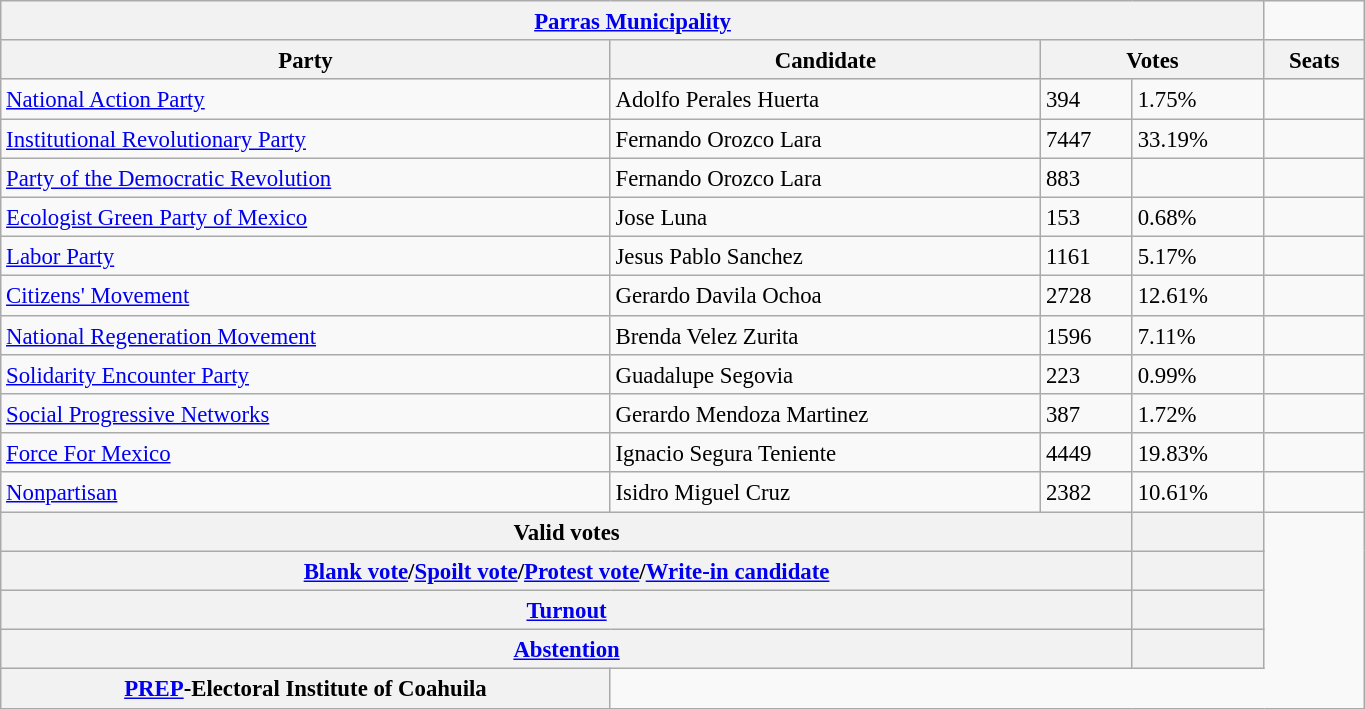<table class="wikitable collapsible collapsed" style="font-size:95%; width:72%; line-height:126%; margin-bottom:0">
<tr>
<th Colspan = 4><strong><a href='#'>Parras Municipality</a></strong></th>
</tr>
<tr style="background:#efefef;">
<th Colspan = 1><strong>Party</strong></th>
<th Colspan = 1><strong>Candidate</strong></th>
<th Colspan = 2><strong>Votes</strong></th>
<th Colspan = 1><strong>Seats</strong></th>
</tr>
<tr>
<td> <a href='#'>National Action Party</a></td>
<td>Adolfo Perales Huerta</td>
<td>394</td>
<td>1.75%</td>
<td></td>
</tr>
<tr>
<td> <a href='#'>Institutional Revolutionary Party</a></td>
<td>Fernando Orozco Lara</td>
<td>7447</td>
<td>33.19%</td>
<td></td>
</tr>
<tr>
<td> <a href='#'>Party of the Democratic Revolution</a></td>
<td>Fernando Orozco Lara</td>
<td>883</td>
<td></td>
<td></td>
</tr>
<tr>
<td> <a href='#'>Ecologist Green Party of Mexico</a></td>
<td>Jose Luna</td>
<td>153</td>
<td>0.68%</td>
<td></td>
</tr>
<tr>
<td> <a href='#'>Labor Party</a></td>
<td>Jesus Pablo Sanchez</td>
<td>1161</td>
<td>5.17%</td>
<td></td>
</tr>
<tr>
<td> <a href='#'>Citizens' Movement</a></td>
<td>Gerardo Davila Ochoa</td>
<td>2728</td>
<td>12.61%</td>
<td></td>
</tr>
<tr>
<td> <a href='#'>National Regeneration Movement</a></td>
<td>Brenda Velez Zurita</td>
<td>1596</td>
<td>7.11%</td>
<td></td>
</tr>
<tr>
<td> <a href='#'>Solidarity Encounter Party</a></td>
<td>Guadalupe Segovia</td>
<td>223</td>
<td>0.99%</td>
<td></td>
</tr>
<tr>
<td> <a href='#'>Social Progressive Networks</a></td>
<td>Gerardo Mendoza Martinez</td>
<td>387</td>
<td>1.72%</td>
<td></td>
</tr>
<tr>
<td><a href='#'>Force For Mexico</a></td>
<td>Ignacio Segura Teniente</td>
<td>4449</td>
<td>19.83%</td>
<td></td>
</tr>
<tr>
<td><a href='#'>Nonpartisan</a></td>
<td>Isidro Miguel Cruz</td>
<td>2382</td>
<td>10.61%</td>
<td></td>
</tr>
<tr>
<th Colspan = 3><strong>Valid votes</strong></th>
<th></th>
</tr>
<tr>
<th Colspan = 3><strong><a href='#'>Blank vote</a>/<a href='#'>Spoilt vote</a>/<a href='#'>Protest vote</a>/<a href='#'>Write-in candidate</a></strong></th>
<th></th>
</tr>
<tr>
<th Colspan = 3><strong><a href='#'>Turnout</a></strong></th>
<th></th>
</tr>
<tr>
<th Colspan = 3><strong><a href='#'>Abstention</a></strong></th>
<th></th>
</tr>
<tr>
<th Colspan =><a href='#'>PREP</a>-Electoral Institute of Coahuila</th>
</tr>
<tr>
</tr>
</table>
